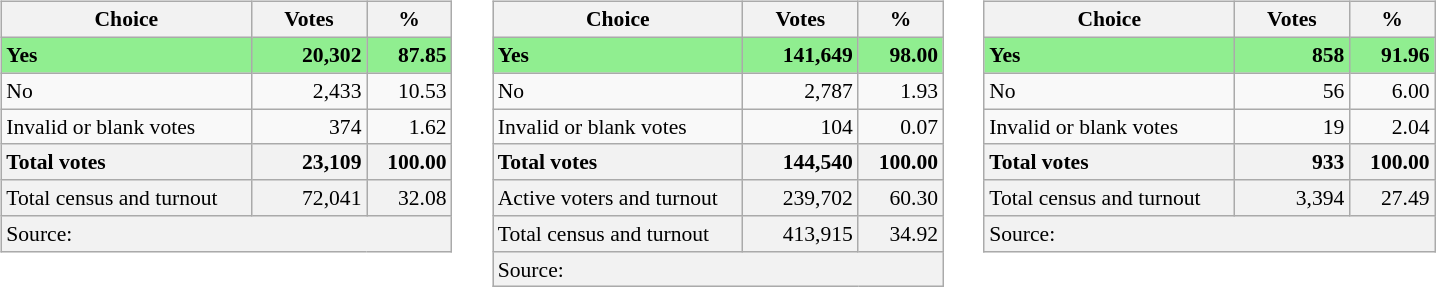<table>
<tr>
<td style="vertical-align:top"><br><table class="wikitable" style="text-align:right; font-size:90%;">
<tr>
<th style="width:160px;">Choice</th>
<th style="width:70px;">Votes</th>
<th style="width:50px;">%</th>
</tr>
<tr>
<td bgcolor="lightgreen" align="left"> <strong>Yes</strong></td>
<td bgcolor="lightgreen"><strong>20,302</strong></td>
<td bgcolor="lightgreen"><strong>87.85</strong></td>
</tr>
<tr>
<td align="left">No</td>
<td>2,433</td>
<td>10.53</td>
</tr>
<tr>
<td align="left">Invalid or blank votes</td>
<td>374</td>
<td>1.62</td>
</tr>
<tr style="background-color:#F2F2F2">
<td align="left"><strong>Total votes</strong></td>
<td><strong>23,109</strong></td>
<td><strong>100.00</strong></td>
</tr>
<tr style="background-color:#F2F2F2">
<td align="left">Total census and turnout</td>
<td>72,041</td>
<td>32.08</td>
</tr>
<tr style="background-color:#F2F2F2">
<td colspan="6" align="left">Source: </td>
</tr>
</table>
</td>
<td colwidth=1em> </td>
<td style="vertical-align:top"><br><table class="wikitable" style="text-align:right; font-size:90%;">
<tr>
<th style="width:160px;">Choice</th>
<th style="width:70px;">Votes</th>
<th style="width:50px;">%</th>
</tr>
<tr>
<td bgcolor="lightgreen" align="left"> <strong>Yes</strong></td>
<td bgcolor="lightgreen"><strong>141,649</strong></td>
<td bgcolor="lightgreen"><strong>98.00</strong></td>
</tr>
<tr>
<td align="left">No</td>
<td>2,787</td>
<td>1.93</td>
</tr>
<tr>
<td align="left">Invalid or blank votes</td>
<td>104</td>
<td>0.07</td>
</tr>
<tr style="background-color:#F2F2F2">
<td align="left"><strong>Total votes</strong></td>
<td><strong>144,540</strong></td>
<td><strong>100.00</strong></td>
</tr>
<tr style="background-color:#F2F2F2">
<td align="left">Active voters and turnout</td>
<td>239,702</td>
<td>60.30</td>
</tr>
<tr style="background-color:#F2F2F2">
<td align="left">Total census and turnout</td>
<td>413,915</td>
<td>34.92</td>
</tr>
<tr style="background-color:#F2F2F2">
<td colspan="6" align="left">Source: </td>
</tr>
</table>
</td>
<td colwidth=1em> </td>
<td style="vertical-align:top"><br><table class="wikitable" style="text-align:right; font-size:90%;">
<tr>
<th style="width:160px;">Choice</th>
<th style="width:70px;">Votes</th>
<th style="width:50px;">%</th>
</tr>
<tr>
<td bgcolor="lightgreen" align="left"> <strong>Yes</strong></td>
<td bgcolor="lightgreen"><strong>858</strong></td>
<td bgcolor="lightgreen"><strong>91.96</strong></td>
</tr>
<tr>
<td align="left">No</td>
<td>56</td>
<td>6.00</td>
</tr>
<tr>
<td align="left">Invalid or blank votes</td>
<td>19</td>
<td>2.04</td>
</tr>
<tr style="background-color:#F2F2F2">
<td align="left"><strong>Total votes</strong></td>
<td><strong>933</strong></td>
<td><strong>100.00</strong></td>
</tr>
<tr style="background-color:#F2F2F2">
<td align="left">Total census and turnout</td>
<td>3,394</td>
<td>27.49</td>
</tr>
<tr style="background-color:#F2F2F2">
<td colspan="6" align="left">Source: </td>
</tr>
</table>
</td>
</tr>
</table>
